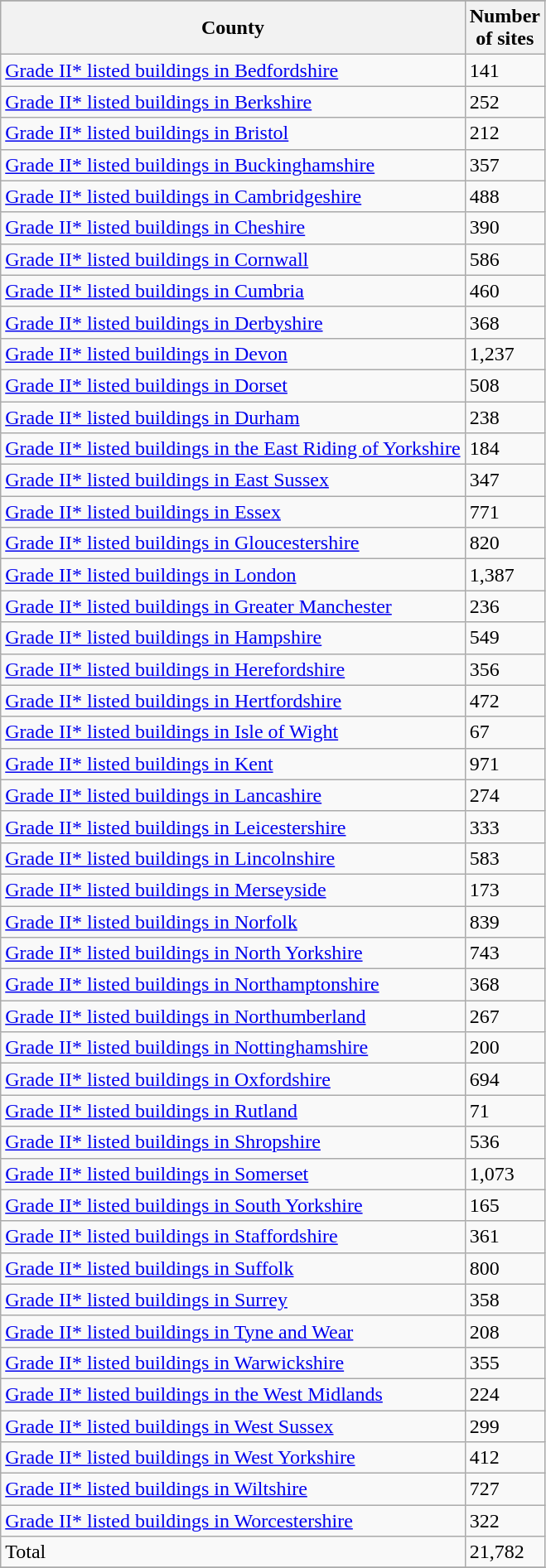<table class="wikitable sortable">
<tr>
</tr>
<tr>
<th>County</th>
<th>Number<br> of sites</th>
</tr>
<tr ->
<td data-sort-value= 1><a href='#'>Grade II* listed buildings in Bedfordshire</a></td>
<td>141</td>
</tr>
<tr ->
<td data-sort-value= 2><a href='#'>Grade II* listed buildings in Berkshire</a></td>
<td>252</td>
</tr>
<tr ->
<td data-sort-value= 3><a href='#'>Grade II* listed buildings in Bristol</a></td>
<td>212</td>
</tr>
<tr ->
<td data-sort-value=4><a href='#'>Grade II* listed buildings in Buckinghamshire</a></td>
<td>357</td>
</tr>
<tr>
<td data-sort-value= 5><a href='#'>Grade II* listed buildings in Cambridgeshire</a></td>
<td>488</td>
</tr>
<tr ->
<td data-sort-value= 6><a href='#'>Grade II* listed buildings in Cheshire</a></td>
<td>390</td>
</tr>
<tr ->
<td data-sort-value= 7><a href='#'>Grade II* listed buildings in Cornwall</a></td>
<td>586</td>
</tr>
<tr ->
<td data-sort-value= 8><a href='#'>Grade II* listed buildings in Cumbria</a></td>
<td>460</td>
</tr>
<tr ->
<td data-sort-value= 9><a href='#'>Grade II* listed buildings in Derbyshire</a></td>
<td>368</td>
</tr>
<tr ->
<td data-sort-value= 10><a href='#'>Grade II* listed buildings in Devon</a></td>
<td>1,237</td>
</tr>
<tr ->
<td data-sort-value= 11><a href='#'>Grade II* listed buildings in Dorset</a></td>
<td>508</td>
</tr>
<tr ->
<td data-sort-value=12><a href='#'>Grade II* listed buildings in Durham</a></td>
<td>238</td>
</tr>
<tr ->
<td data-sort-value= 13><a href='#'>Grade II* listed buildings in the East Riding of Yorkshire</a></td>
<td>184</td>
</tr>
<tr ->
<td data-sort-value=14><a href='#'>Grade II* listed buildings in East Sussex</a></td>
<td>347</td>
</tr>
<tr ->
<td data-sort-value= 15><a href='#'>Grade II* listed buildings in Essex</a></td>
<td>771</td>
</tr>
<tr ->
<td data-sort-value=16><a href='#'>Grade II* listed buildings in Gloucestershire</a></td>
<td>820</td>
</tr>
<tr ->
<td data-sort-value= 17><a href='#'>Grade II* listed buildings in London</a></td>
<td>1,387</td>
</tr>
<tr ->
<td data-sort-value=18><a href='#'>Grade II* listed buildings in Greater Manchester</a></td>
<td>236</td>
</tr>
<tr ->
<td data-sort-value=19><a href='#'>Grade II* listed buildings in Hampshire</a></td>
<td>549</td>
</tr>
<tr ->
<td data-sort-value=20><a href='#'>Grade II* listed buildings in Herefordshire</a></td>
<td>356</td>
</tr>
<tr ->
<td data-sort-value=21><a href='#'>Grade II* listed buildings in Hertfordshire</a></td>
<td>472</td>
</tr>
<tr ->
<td data-sort-value=22><a href='#'>Grade II* listed buildings in Isle of Wight</a></td>
<td>67</td>
</tr>
<tr ->
<td data-sort-value=23><a href='#'>Grade II* listed buildings in Kent</a></td>
<td>971</td>
</tr>
<tr ->
<td data-sort-value= 24><a href='#'>Grade II* listed buildings in Lancashire</a></td>
<td>274</td>
</tr>
<tr ->
<td data-sort-value=25><a href='#'>Grade II* listed buildings in Leicestershire</a></td>
<td>333</td>
</tr>
<tr ->
<td data-sort-value= 26><a href='#'>Grade II* listed buildings in Lincolnshire</a></td>
<td>583</td>
</tr>
<tr ->
<td data-sort-value=27><a href='#'>Grade II* listed buildings in Merseyside</a></td>
<td>173</td>
</tr>
<tr ->
<td data-sort-value= 28><a href='#'>Grade II* listed buildings in Norfolk</a></td>
<td>839</td>
</tr>
<tr ->
<td data-sort-value=29><a href='#'>Grade II* listed buildings in North Yorkshire</a></td>
<td>743</td>
</tr>
<tr ->
<td data-sort-value=30><a href='#'>Grade II* listed buildings in Northamptonshire</a></td>
<td>368</td>
</tr>
<tr ->
<td data-sort-value=31><a href='#'>Grade II* listed buildings in Northumberland</a></td>
<td>267</td>
</tr>
<tr ->
<td data-sort-value=32><a href='#'>Grade II* listed buildings in Nottinghamshire</a></td>
<td>200</td>
</tr>
<tr ->
<td data-sort-value=33><a href='#'>Grade II* listed buildings in Oxfordshire</a></td>
<td>694</td>
</tr>
<tr ->
<td data-sort-value=34><a href='#'>Grade II* listed buildings in Rutland</a></td>
<td>71</td>
</tr>
<tr ->
<td data-sort-value=35><a href='#'>Grade II* listed buildings in Shropshire</a></td>
<td>536</td>
</tr>
<tr ->
<td data-sort-value= 36><a href='#'>Grade II* listed buildings in Somerset</a></td>
<td>1,073</td>
</tr>
<tr ->
<td data-sort-value= 37><a href='#'>Grade II* listed buildings in South Yorkshire</a></td>
<td>165</td>
</tr>
<tr ->
<td data-sort-value= 38><a href='#'>Grade II* listed buildings in Staffordshire</a></td>
<td>361</td>
</tr>
<tr ->
<td data-sort-value= 39><a href='#'>Grade II* listed buildings in Suffolk</a></td>
<td>800</td>
</tr>
<tr ->
<td data-sort-value= 40><a href='#'>Grade II* listed buildings in Surrey</a></td>
<td>358</td>
</tr>
<tr ->
<td data-sort-value=41><a href='#'>Grade II* listed buildings in Tyne and Wear</a></td>
<td>208</td>
</tr>
<tr ->
<td data-sort-value= 42><a href='#'>Grade II* listed buildings in Warwickshire</a></td>
<td>355</td>
</tr>
<tr ->
<td data-sort-value= 43><a href='#'>Grade II* listed buildings in the West Midlands</a></td>
<td>224</td>
</tr>
<tr ->
<td data-sort-value=44><a href='#'>Grade II* listed buildings in West Sussex</a></td>
<td>299</td>
</tr>
<tr ->
<td data-sort-value= 45><a href='#'>Grade II* listed buildings in West Yorkshire</a></td>
<td>412</td>
</tr>
<tr ->
<td data-sort-value= 46><a href='#'>Grade II* listed buildings in Wiltshire</a></td>
<td>727</td>
</tr>
<tr ->
<td data-sort-value= 47><a href='#'>Grade II* listed buildings in Worcestershire</a></td>
<td>322</td>
</tr>
<tr ->
<td data-sort-value=48>Total</td>
<td>21,782</td>
</tr>
<tr ->
</tr>
</table>
